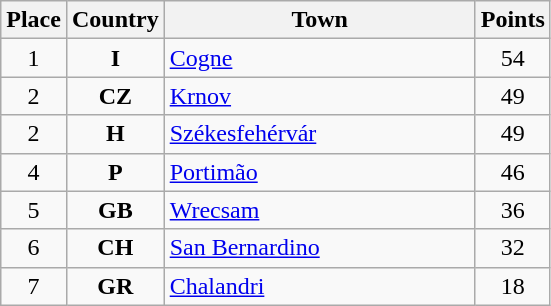<table class="wikitable" style="text-align;">
<tr>
<th width="25">Place</th>
<th width="25">Country</th>
<th width="200">Town</th>
<th width="25">Points</th>
</tr>
<tr>
<td align="center">1</td>
<td align="center"><strong>I</strong></td>
<td align="left"><a href='#'>Cogne</a></td>
<td align="center">54</td>
</tr>
<tr>
<td align="center">2</td>
<td align="center"><strong>CZ</strong></td>
<td align="left"><a href='#'>Krnov</a></td>
<td align="center">49</td>
</tr>
<tr>
<td align="center">2</td>
<td align="center"><strong>H</strong></td>
<td align="left"><a href='#'>Székesfehérvár</a></td>
<td align="center">49</td>
</tr>
<tr>
<td align="center">4</td>
<td align="center"><strong>P</strong></td>
<td align="left"><a href='#'>Portimão</a></td>
<td align="center">46</td>
</tr>
<tr>
<td align="center">5</td>
<td align="center"><strong>GB</strong></td>
<td align="left"><a href='#'>Wrecsam</a></td>
<td align="center">36</td>
</tr>
<tr>
<td align="center">6</td>
<td align="center"><strong>CH</strong></td>
<td align="left"><a href='#'>San Bernardino</a></td>
<td align="center">32</td>
</tr>
<tr>
<td align="center">7</td>
<td align="center"><strong>GR</strong></td>
<td align="left"><a href='#'>Chalandri</a></td>
<td align="center">18</td>
</tr>
</table>
